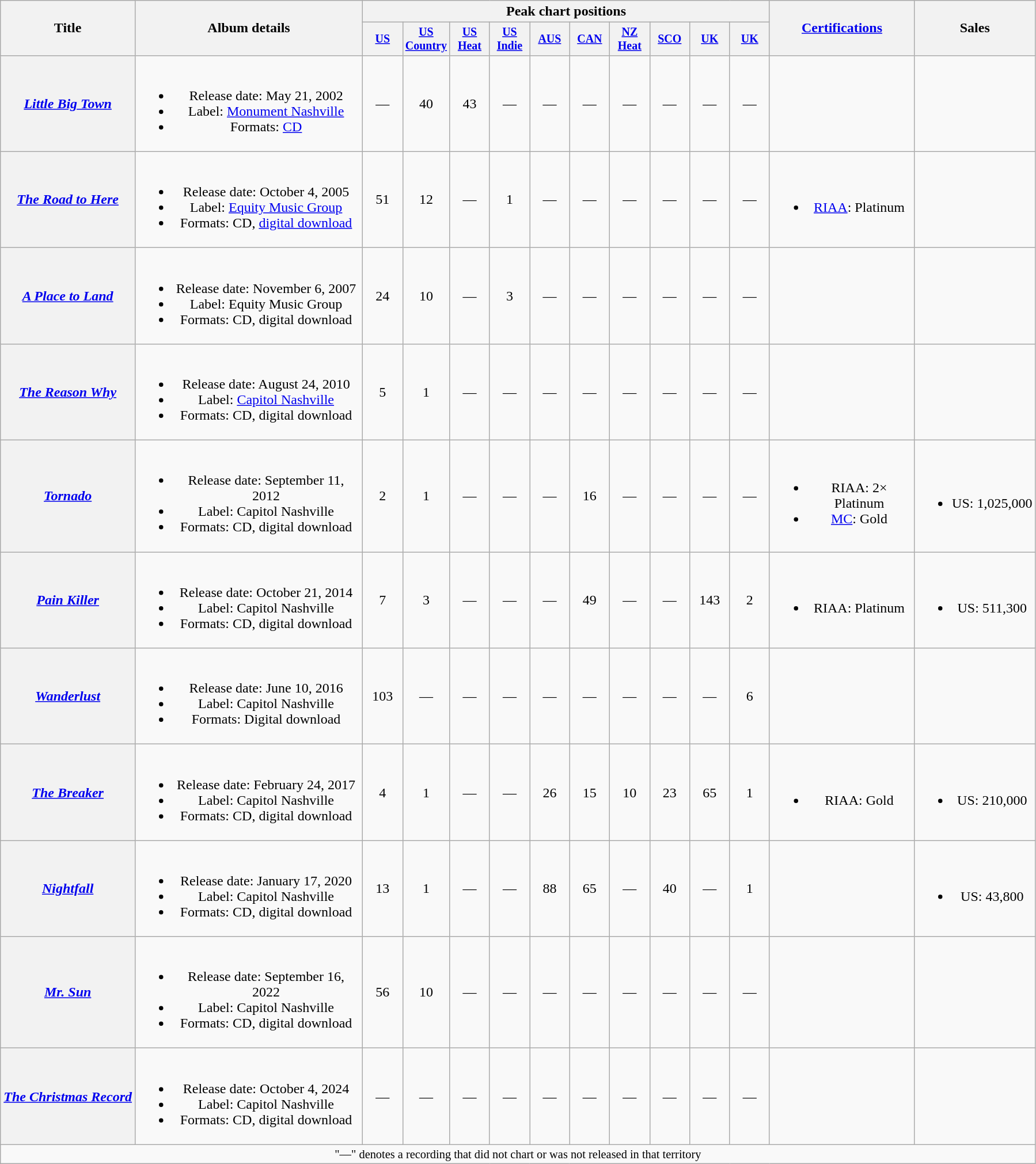<table class="wikitable plainrowheaders" style="text-align:center;">
<tr>
<th rowspan="2">Title</th>
<th rowspan="2" style="width:16em;">Album details</th>
<th colspan="10">Peak chart positions</th>
<th rowspan="2" style="width:10em;"><a href='#'>Certifications</a></th>
<th rowspan="2">Sales</th>
</tr>
<tr style="font-size:smaller;">
<th style="width:3em;"><a href='#'>US</a><br></th>
<th style="width:3em;"><a href='#'>US<br>Country</a><br></th>
<th style="width:3em;"><a href='#'>US Heat</a><br></th>
<th style="width:3em;"><a href='#'>US Indie</a><br></th>
<th style="width:3em;"><a href='#'>AUS</a><br></th>
<th style="width:3em;"><a href='#'>CAN</a><br></th>
<th style="width:3em;"><a href='#'>NZ Heat</a><br></th>
<th style="width:3em;"><a href='#'>SCO</a><br></th>
<th style="width:3em;"><a href='#'>UK</a><br></th>
<th style="width:3em;"><a href='#'>UK </a><br></th>
</tr>
<tr>
<th scope="row"><em><a href='#'>Little Big Town</a></em></th>
<td><br><ul><li>Release date: May 21, 2002</li><li>Label: <a href='#'>Monument Nashville</a></li><li>Formats: <a href='#'>CD</a></li></ul></td>
<td>—</td>
<td>40</td>
<td>43</td>
<td>—</td>
<td>—</td>
<td>—</td>
<td>—</td>
<td>—</td>
<td>—</td>
<td>—</td>
<td></td>
<td></td>
</tr>
<tr>
<th scope="row"><em><a href='#'>The Road to Here</a></em></th>
<td><br><ul><li>Release date: October 4, 2005</li><li>Label: <a href='#'>Equity Music Group</a></li><li>Formats: CD, <a href='#'>digital download</a></li></ul></td>
<td>51</td>
<td>12</td>
<td>—</td>
<td>1</td>
<td>—</td>
<td>—</td>
<td>—</td>
<td>—</td>
<td>—</td>
<td>—</td>
<td><br><ul><li><a href='#'>RIAA</a>: Platinum</li></ul></td>
<td></td>
</tr>
<tr>
<th scope="row"><em><a href='#'>A Place to Land</a></em></th>
<td><br><ul><li>Release date: November 6, 2007</li><li>Label: Equity Music Group</li><li>Formats: CD, digital download</li></ul></td>
<td>24</td>
<td>10</td>
<td>—</td>
<td>3</td>
<td>—</td>
<td>—</td>
<td>—</td>
<td>—</td>
<td>—</td>
<td>—</td>
<td></td>
<td></td>
</tr>
<tr>
<th scope="row"><em><a href='#'>The Reason Why</a></em></th>
<td><br><ul><li>Release date: August 24, 2010</li><li>Label: <a href='#'>Capitol Nashville</a></li><li>Formats: CD, digital download</li></ul></td>
<td>5</td>
<td>1</td>
<td>—</td>
<td>—</td>
<td>—</td>
<td>—</td>
<td>—</td>
<td>—</td>
<td>—</td>
<td>—</td>
<td></td>
<td></td>
</tr>
<tr>
<th scope="row"><em><a href='#'>Tornado</a></em></th>
<td><br><ul><li>Release date: September 11, 2012</li><li>Label: Capitol Nashville</li><li>Formats: CD, digital download</li></ul></td>
<td>2</td>
<td>1</td>
<td>—</td>
<td>—</td>
<td>—</td>
<td>16</td>
<td>—</td>
<td>—</td>
<td>—</td>
<td>—</td>
<td><br><ul><li>RIAA: 2× Platinum</li><li><a href='#'>MC</a>: Gold</li></ul></td>
<td><br><ul><li>US: 1,025,000</li></ul></td>
</tr>
<tr>
<th scope="row"><em><a href='#'>Pain Killer</a></em></th>
<td><br><ul><li>Release date: October 21, 2014</li><li>Label: Capitol Nashville</li><li>Formats: CD, digital download</li></ul></td>
<td>7</td>
<td>3</td>
<td>—</td>
<td>—</td>
<td>—</td>
<td>49</td>
<td>—</td>
<td>—</td>
<td>143</td>
<td>2</td>
<td><br><ul><li>RIAA: Platinum</li></ul></td>
<td><br><ul><li>US: 511,300</li></ul></td>
</tr>
<tr>
<th scope="row"><em><a href='#'>Wanderlust</a></em></th>
<td><br><ul><li>Release date: June 10, 2016</li><li>Label: Capitol Nashville</li><li>Formats: Digital download</li></ul></td>
<td>103</td>
<td>—</td>
<td>—</td>
<td>—</td>
<td>—</td>
<td>—</td>
<td>—</td>
<td>—</td>
<td>—</td>
<td>6</td>
<td></td>
<td></td>
</tr>
<tr>
<th scope="row"><em><a href='#'>The Breaker</a></em></th>
<td><br><ul><li>Release date: February 24, 2017</li><li>Label: Capitol Nashville</li><li>Formats: CD, digital download</li></ul></td>
<td>4</td>
<td>1</td>
<td>—</td>
<td>—</td>
<td>26</td>
<td>15</td>
<td>10</td>
<td>23</td>
<td>65</td>
<td>1</td>
<td><br><ul><li>RIAA: Gold</li></ul></td>
<td><br><ul><li>US: 210,000</li></ul></td>
</tr>
<tr>
<th scope="row"><em><a href='#'>Nightfall</a></em></th>
<td><br><ul><li>Release date: January 17, 2020</li><li>Label: Capitol Nashville</li><li>Formats: CD, digital download</li></ul></td>
<td>13</td>
<td>1</td>
<td>—</td>
<td>—</td>
<td>88</td>
<td>65</td>
<td>—</td>
<td>40</td>
<td>—</td>
<td>1</td>
<td></td>
<td><br><ul><li>US: 43,800</li></ul></td>
</tr>
<tr>
<th scope="row"><em><a href='#'>Mr. Sun</a></em></th>
<td><br><ul><li>Release date: September 16, 2022</li><li>Label: Capitol Nashville</li><li>Formats: CD, digital download</li></ul></td>
<td>56</td>
<td>10</td>
<td>—</td>
<td>—</td>
<td>—</td>
<td>—</td>
<td>—</td>
<td>—</td>
<td>—</td>
<td>—</td>
<td></td>
<td></td>
</tr>
<tr>
<th scope="row"><em><a href='#'>The Christmas Record</a></em></th>
<td><br><ul><li>Release date: October 4, 2024</li><li>Label: Capitol Nashville</li><li>Formats: CD, digital download</li></ul></td>
<td>—</td>
<td>—</td>
<td>—</td>
<td>—</td>
<td>—</td>
<td>—</td>
<td>—</td>
<td>—</td>
<td>—</td>
<td>—</td>
<td></td>
<td></td>
</tr>
<tr>
<td colspan="21" style="font-size:85%">"—" denotes a recording that did not chart or was not released in that territory</td>
</tr>
</table>
